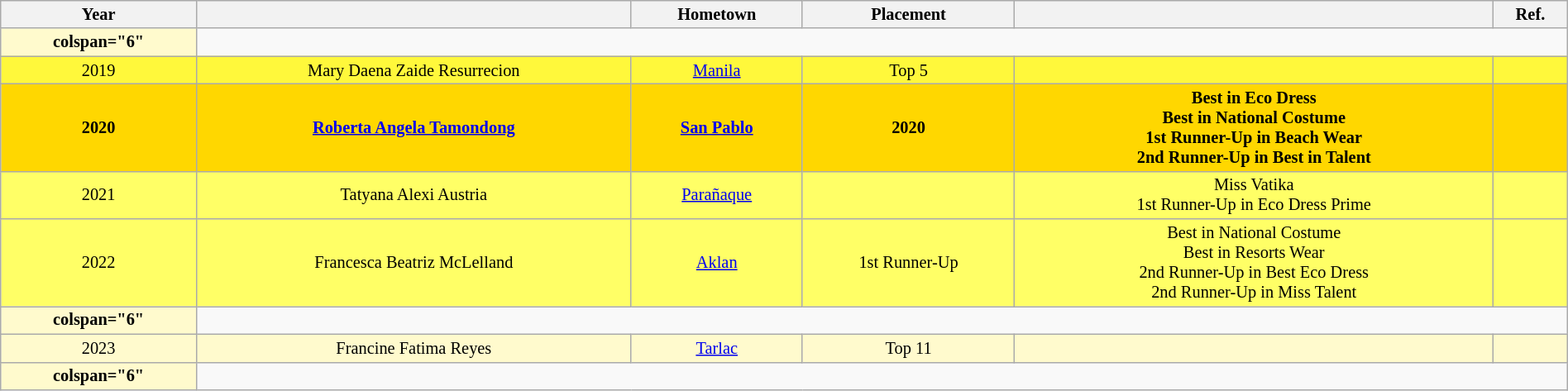<table class="wikitable sortable" style="font-size: 85%; text-align:center; width:100%;">
<tr>
<th>Year</th>
<th></th>
<th>Hometown</th>
<th>Placement</th>
<th></th>
<th>Ref.</th>
</tr>
<tr style="background-color:#FFFACD; font-weight: bold">
<td>colspan="6" </td>
</tr>
<tr style="background-color:#FFF83B;">
<td>2019</td>
<td>Mary Daena Zaide Resurrecion</td>
<td><a href='#'>Manila</a></td>
<td>Top 5</td>
<td></td>
<td></td>
</tr>
<tr style="background-color:gold; font-weight: bold">
<td>2020</td>
<td><a href='#'>Roberta Angela Tamondong</a></td>
<td><a href='#'>San Pablo</a></td>
<td> 2020</td>
<td>Best in Eco Dress <br> Best in National Costume <br> 1st Runner-Up in Beach Wear <br> 2nd Runner-Up in Best in Talent</td>
<td></td>
</tr>
<tr bgcolor="#FFFF66">
<td>2021</td>
<td>Tatyana Alexi Austria</td>
<td><a href='#'>Parañaque</a></td>
<td></td>
<td>Miss Vatika <br> 1st Runner-Up in Eco Dress Prime</td>
<td></td>
</tr>
<tr bgcolor="#FFFF66">
<td>2022</td>
<td>Francesca Beatriz McLelland</td>
<td><a href='#'>Aklan</a></td>
<td>1st Runner-Up</td>
<td>Best in National Costume <br> Best in Resorts Wear <br> 2nd Runner-Up in Best Eco Dress <br> 2nd Runner-Up in Miss Talent</td>
<td></td>
</tr>
<tr style="background-color:#FFFACD; font-weight: bold">
<td>colspan="6" </td>
</tr>
<tr style="background-color:#FFFACD">
<td>2023</td>
<td>Francine Fatima Reyes</td>
<td><a href='#'>Tarlac</a></td>
<td>Top 11</td>
<td></td>
<td></td>
</tr>
<tr style="background-color:#FFFACD; font-weight: bold">
<td>colspan="6" </td>
</tr>
</table>
